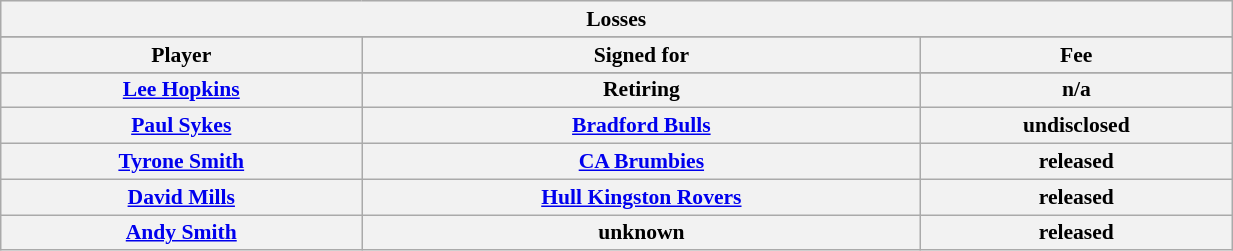<table class="wikitable" width="65%" style="font-size:90%">
<tr bgcolor="#efefef">
<th colspan=11>Losses</th>
</tr>
<tr bgcolor="#efefef">
</tr>
<tr>
<th>Player</th>
<th>Signed for</th>
<th>Fee</th>
</tr>
<tr>
</tr>
<tr>
<th><a href='#'>Lee Hopkins</a></th>
<th>Retiring</th>
<th>n/a</th>
</tr>
<tr>
<th><a href='#'>Paul Sykes</a></th>
<th><a href='#'>Bradford Bulls</a></th>
<th>undisclosed</th>
</tr>
<tr>
<th><a href='#'>Tyrone Smith</a></th>
<th><a href='#'>CA Brumbies</a></th>
<th>released</th>
</tr>
<tr>
<th><a href='#'>David Mills</a></th>
<th><a href='#'>Hull Kingston Rovers</a></th>
<th>released</th>
</tr>
<tr>
<th><a href='#'>Andy Smith</a></th>
<th>unknown</th>
<th>released</th>
</tr>
</table>
